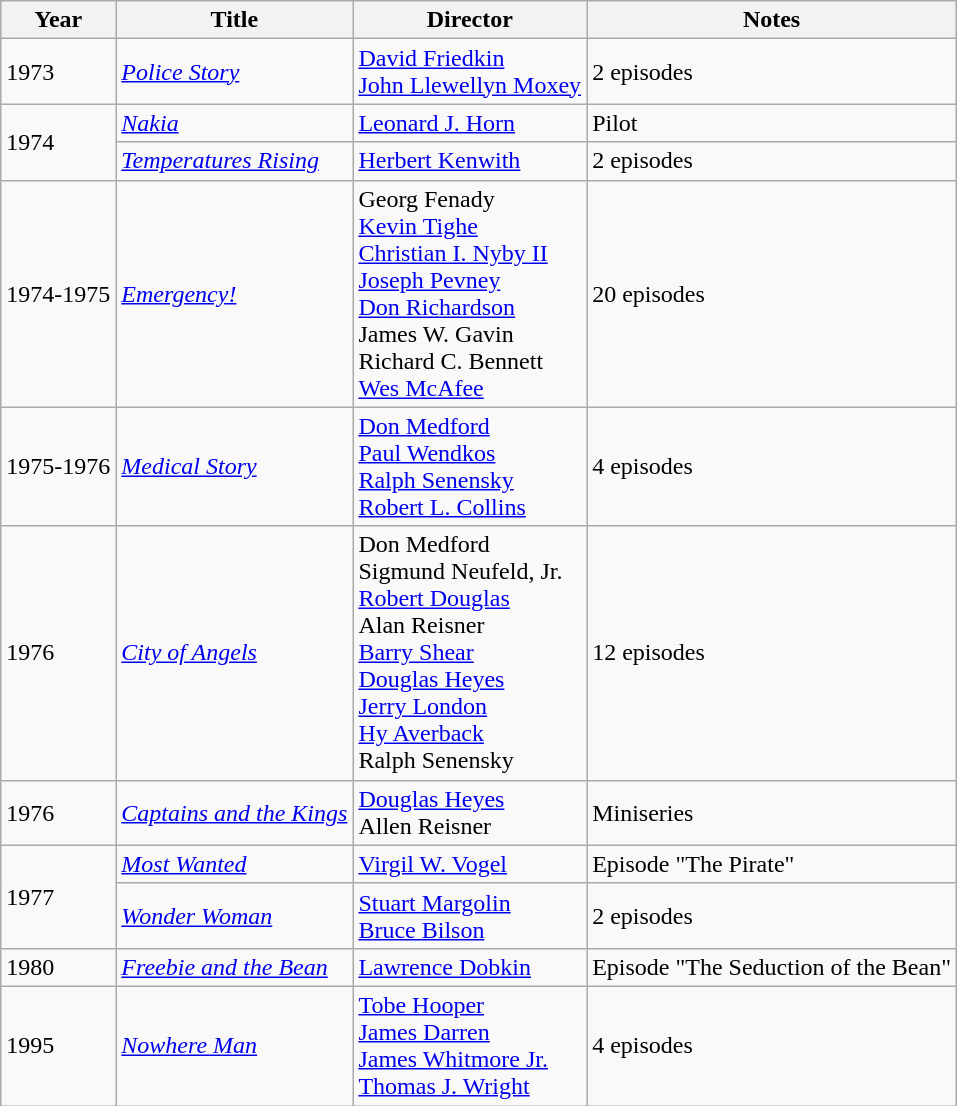<table class="wikitable">
<tr>
<th>Year</th>
<th>Title</th>
<th>Director</th>
<th>Notes</th>
</tr>
<tr>
<td>1973</td>
<td><em><a href='#'>Police Story</a></em></td>
<td><a href='#'>David Friedkin</a><br><a href='#'>John Llewellyn Moxey</a></td>
<td>2 episodes</td>
</tr>
<tr>
<td rowspan=2>1974</td>
<td><em><a href='#'>Nakia</a></em></td>
<td><a href='#'>Leonard J. Horn</a></td>
<td>Pilot</td>
</tr>
<tr>
<td><em><a href='#'>Temperatures Rising</a></em></td>
<td><a href='#'>Herbert Kenwith</a></td>
<td>2 episodes</td>
</tr>
<tr>
<td>1974-1975</td>
<td><em><a href='#'>Emergency!</a></em></td>
<td>Georg Fenady<br><a href='#'>Kevin Tighe</a><br><a href='#'>Christian I. Nyby II</a><br><a href='#'>Joseph Pevney</a><br><a href='#'>Don Richardson</a><br>James W. Gavin<br>Richard C. Bennett<br><a href='#'>Wes McAfee</a></td>
<td>20 episodes</td>
</tr>
<tr>
<td>1975-1976</td>
<td><em><a href='#'>Medical Story</a></em></td>
<td><a href='#'>Don Medford</a><br><a href='#'>Paul Wendkos</a><br><a href='#'>Ralph Senensky</a><br><a href='#'>Robert L. Collins</a></td>
<td>4 episodes</td>
</tr>
<tr>
<td>1976</td>
<td><em><a href='#'>City of Angels</a></em></td>
<td>Don Medford<br>Sigmund Neufeld, Jr.<br><a href='#'>Robert Douglas</a><br>Alan Reisner<br><a href='#'>Barry Shear</a><br><a href='#'>Douglas Heyes</a><br><a href='#'>Jerry London</a><br><a href='#'>Hy Averback</a><br>Ralph Senensky</td>
<td>12 episodes</td>
</tr>
<tr>
<td>1976</td>
<td><em><a href='#'>Captains and the Kings</a></em></td>
<td><a href='#'>Douglas Heyes</a><br>Allen Reisner</td>
<td>Miniseries</td>
</tr>
<tr>
<td rowspan=2>1977</td>
<td><em><a href='#'>Most Wanted</a></em></td>
<td><a href='#'>Virgil W. Vogel</a></td>
<td>Episode "The Pirate"</td>
</tr>
<tr>
<td><em><a href='#'>Wonder Woman</a></em></td>
<td><a href='#'>Stuart Margolin</a><br><a href='#'>Bruce Bilson</a></td>
<td>2 episodes</td>
</tr>
<tr>
<td>1980</td>
<td><em><a href='#'>Freebie and the Bean</a></em></td>
<td><a href='#'>Lawrence Dobkin</a></td>
<td>Episode "The Seduction of the Bean"</td>
</tr>
<tr>
<td>1995</td>
<td><em><a href='#'>Nowhere Man</a></em></td>
<td><a href='#'>Tobe Hooper</a><br><a href='#'>James Darren</a><br><a href='#'>James Whitmore Jr.</a><br><a href='#'>Thomas J. Wright</a></td>
<td>4 episodes</td>
</tr>
</table>
